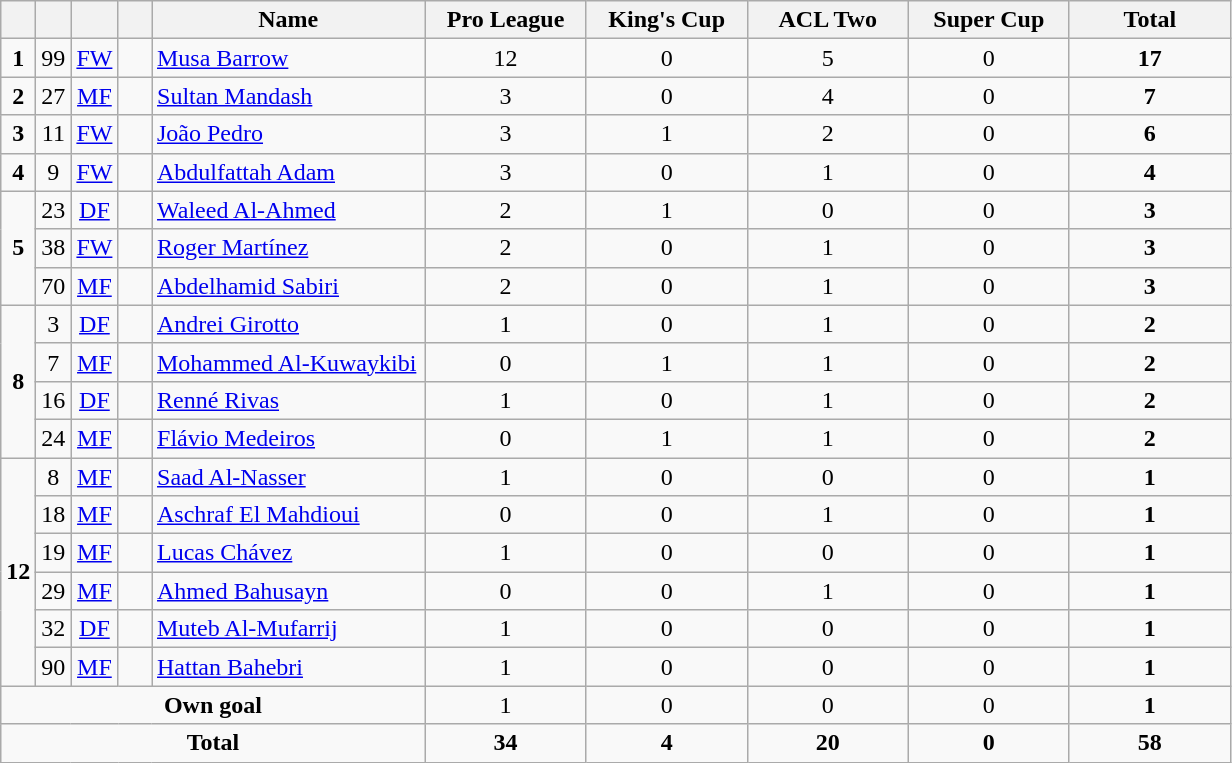<table class="wikitable" style="text-align:center">
<tr>
<th width=15></th>
<th width=15></th>
<th width=15></th>
<th width=15></th>
<th width=175>Name</th>
<th width=100>Pro League</th>
<th width=100>King's Cup</th>
<th width=100>ACL Two</th>
<th width=100>Super Cup</th>
<th width=100>Total</th>
</tr>
<tr>
<td><strong>1</strong></td>
<td>99</td>
<td><a href='#'>FW</a></td>
<td></td>
<td align=left><a href='#'>Musa Barrow</a></td>
<td>12</td>
<td>0</td>
<td>5</td>
<td>0</td>
<td><strong>17</strong></td>
</tr>
<tr>
<td><strong>2</strong></td>
<td>27</td>
<td><a href='#'>MF</a></td>
<td></td>
<td align=left><a href='#'>Sultan Mandash</a></td>
<td>3</td>
<td>0</td>
<td>4</td>
<td>0</td>
<td><strong>7</strong></td>
</tr>
<tr>
<td><strong>3</strong></td>
<td>11</td>
<td><a href='#'>FW</a></td>
<td></td>
<td align=left><a href='#'>João Pedro</a></td>
<td>3</td>
<td>1</td>
<td>2</td>
<td>0</td>
<td><strong>6</strong></td>
</tr>
<tr>
<td><strong>4</strong></td>
<td>9</td>
<td><a href='#'>FW</a></td>
<td></td>
<td align=left><a href='#'>Abdulfattah Adam</a></td>
<td>3</td>
<td>0</td>
<td>1</td>
<td>0</td>
<td><strong>4</strong></td>
</tr>
<tr>
<td rowspan=3><strong>5</strong></td>
<td>23</td>
<td><a href='#'>DF</a></td>
<td></td>
<td align=left><a href='#'>Waleed Al-Ahmed</a></td>
<td>2</td>
<td>1</td>
<td>0</td>
<td>0</td>
<td><strong>3</strong></td>
</tr>
<tr>
<td>38</td>
<td><a href='#'>FW</a></td>
<td></td>
<td align=left><a href='#'>Roger Martínez</a></td>
<td>2</td>
<td>0</td>
<td>1</td>
<td>0</td>
<td><strong>3</strong></td>
</tr>
<tr>
<td>70</td>
<td><a href='#'>MF</a></td>
<td></td>
<td align=left><a href='#'>Abdelhamid Sabiri</a></td>
<td>2</td>
<td>0</td>
<td>1</td>
<td>0</td>
<td><strong>3</strong></td>
</tr>
<tr>
<td rowspan=4><strong>8</strong></td>
<td>3</td>
<td><a href='#'>DF</a></td>
<td></td>
<td align=left><a href='#'>Andrei Girotto</a></td>
<td>1</td>
<td>0</td>
<td>1</td>
<td>0</td>
<td><strong>2</strong></td>
</tr>
<tr>
<td>7</td>
<td><a href='#'>MF</a></td>
<td></td>
<td align=left><a href='#'>Mohammed Al-Kuwaykibi</a></td>
<td>0</td>
<td>1</td>
<td>1</td>
<td>0</td>
<td><strong>2</strong></td>
</tr>
<tr>
<td>16</td>
<td><a href='#'>DF</a></td>
<td></td>
<td align=left><a href='#'>Renné Rivas</a></td>
<td>1</td>
<td>0</td>
<td>1</td>
<td>0</td>
<td><strong>2</strong></td>
</tr>
<tr>
<td>24</td>
<td><a href='#'>MF</a></td>
<td></td>
<td align=left><a href='#'>Flávio Medeiros</a></td>
<td>0</td>
<td>1</td>
<td>1</td>
<td>0</td>
<td><strong>2</strong></td>
</tr>
<tr>
<td rowspan=6><strong>12</strong></td>
<td>8</td>
<td><a href='#'>MF</a></td>
<td></td>
<td align=left><a href='#'>Saad Al-Nasser</a></td>
<td>1</td>
<td>0</td>
<td>0</td>
<td>0</td>
<td><strong>1</strong></td>
</tr>
<tr>
<td>18</td>
<td><a href='#'>MF</a></td>
<td></td>
<td align=left><a href='#'>Aschraf El Mahdioui</a></td>
<td>0</td>
<td>0</td>
<td>1</td>
<td>0</td>
<td><strong>1</strong></td>
</tr>
<tr>
<td>19</td>
<td><a href='#'>MF</a></td>
<td></td>
<td align=left><a href='#'>Lucas Chávez</a></td>
<td>1</td>
<td>0</td>
<td>0</td>
<td>0</td>
<td><strong>1</strong></td>
</tr>
<tr>
<td>29</td>
<td><a href='#'>MF</a></td>
<td></td>
<td align=left><a href='#'>Ahmed Bahusayn</a></td>
<td>0</td>
<td>0</td>
<td>1</td>
<td>0</td>
<td><strong>1</strong></td>
</tr>
<tr>
<td>32</td>
<td><a href='#'>DF</a></td>
<td></td>
<td align=left><a href='#'>Muteb Al-Mufarrij</a></td>
<td>1</td>
<td>0</td>
<td>0</td>
<td>0</td>
<td><strong>1</strong></td>
</tr>
<tr>
<td>90</td>
<td><a href='#'>MF</a></td>
<td></td>
<td align=left><a href='#'>Hattan Bahebri</a></td>
<td>1</td>
<td>0</td>
<td>0</td>
<td>0</td>
<td><strong>1</strong></td>
</tr>
<tr>
<td colspan=5><strong>Own goal</strong></td>
<td>1</td>
<td>0</td>
<td>0</td>
<td>0</td>
<td><strong>1</strong></td>
</tr>
<tr>
<td colspan=5><strong>Total</strong></td>
<td><strong>34</strong></td>
<td><strong>4</strong></td>
<td><strong>20</strong></td>
<td><strong>0</strong></td>
<td><strong>58</strong></td>
</tr>
</table>
